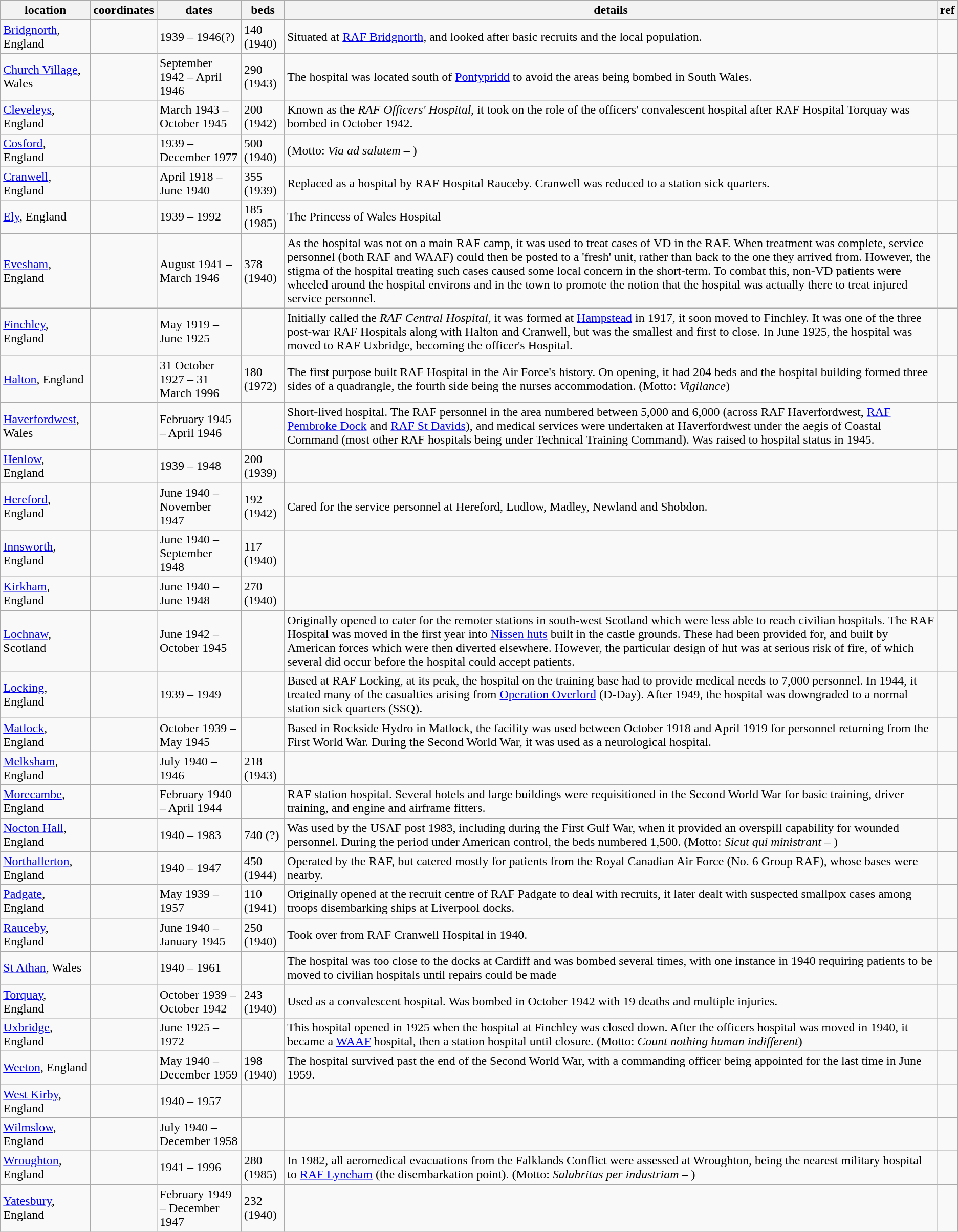<table class="wikitable">
<tr>
<th>location</th>
<th>coordinates</th>
<th>dates</th>
<th>beds</th>
<th>details</th>
<th>ref</th>
</tr>
<tr>
<td><a href='#'>Bridgnorth</a>, England</td>
<td></td>
<td>1939 – 1946(?)</td>
<td>140 (1940)</td>
<td>Situated at <a href='#'>RAF Bridgnorth</a>, and looked after basic recruits and the local population.</td>
<td></td>
</tr>
<tr>
<td><a href='#'>Church Village</a>, Wales</td>
<td></td>
<td>September 1942 – April 1946</td>
<td>290 (1943)</td>
<td>The hospital was located  south of <a href='#'>Pontypridd</a> to avoid the areas being bombed in South Wales.</td>
<td></td>
</tr>
<tr>
<td><a href='#'>Cleveleys</a>, England</td>
<td></td>
<td>March 1943 – October 1945</td>
<td>200 (1942)</td>
<td>Known as the <em>RAF Officers' Hospital</em>, it took on the role of the officers' convalescent hospital after RAF Hospital Torquay was bombed in October 1942.</td>
<td></td>
</tr>
<tr>
<td><a href='#'>Cosford</a>, England</td>
<td></td>
<td>1939 – December 1977</td>
<td>500 (1940)</td>
<td>(Motto: <em>Via ad salutem</em> – )</td>
<td></td>
</tr>
<tr>
<td><a href='#'>Cranwell</a>, England</td>
<td></td>
<td>April 1918 – June 1940</td>
<td>355 (1939)</td>
<td>Replaced as a hospital by RAF Hospital Rauceby. Cranwell was reduced to a station sick quarters.</td>
<td></td>
</tr>
<tr>
<td><a href='#'>Ely</a>, England</td>
<td></td>
<td>1939 – 1992</td>
<td>185 (1985)</td>
<td>The Princess of Wales Hospital</td>
<td></td>
</tr>
<tr>
<td><a href='#'>Evesham</a>, England</td>
<td></td>
<td>August 1941 – March 1946</td>
<td>378 (1940)</td>
<td>As the hospital was not on a main RAF camp, it was used to treat cases of VD in the RAF. When treatment was complete, service personnel (both RAF and WAAF) could then be posted to a 'fresh' unit, rather than back to the one they arrived from. However, the stigma of the hospital treating such cases caused some local concern in the short-term. To combat this, non-VD patients were wheeled around the hospital environs and in the town to promote the notion that the hospital was actually there to treat injured service personnel.</td>
<td></td>
</tr>
<tr>
<td><a href='#'>Finchley</a>, England</td>
<td></td>
<td>May 1919 – June 1925</td>
<td></td>
<td>Initially called the <em>RAF Central Hospital</em>, it was formed at <a href='#'>Hampstead</a> in 1917, it soon moved to Finchley. It was one of the three post-war RAF Hospitals along with Halton and Cranwell, but was the smallest and first to close. In June 1925, the hospital was moved to RAF Uxbridge, becoming the officer's Hospital.</td>
<td></td>
</tr>
<tr>
<td><a href='#'>Halton</a>, England</td>
<td></td>
<td>31 October 1927 – 31 March 1996</td>
<td>180 (1972)</td>
<td>The first purpose built RAF Hospital in the Air Force's history. On opening, it had 204 beds and the hospital building formed three sides of a quadrangle, the fourth side being the nurses accommodation. (Motto: <em>Vigilance</em>)</td>
<td></td>
</tr>
<tr>
<td><a href='#'>Haverfordwest</a>, Wales</td>
<td></td>
<td>February 1945 – April 1946</td>
<td></td>
<td>Short-lived hospital. The RAF personnel in the area numbered between 5,000 and 6,000 (across RAF Haverfordwest, <a href='#'>RAF Pembroke Dock</a> and <a href='#'>RAF St Davids</a>), and medical services were undertaken at Haverfordwest under the aegis of Coastal Command (most other RAF hospitals being under Technical Training Command). Was raised to hospital status in 1945.</td>
<td></td>
</tr>
<tr>
<td><a href='#'>Henlow</a>, England</td>
<td></td>
<td>1939 – 1948</td>
<td>200 (1939)</td>
<td></td>
<td></td>
</tr>
<tr>
<td><a href='#'>Hereford</a>, England</td>
<td></td>
<td>June 1940 – November 1947</td>
<td>192 (1942)</td>
<td>Cared for the service personnel at Hereford, Ludlow, Madley, Newland and Shobdon.</td>
<td></td>
</tr>
<tr>
<td><a href='#'>Innsworth</a>, England</td>
<td></td>
<td>June 1940 – September 1948</td>
<td>117 (1940)</td>
<td></td>
<td></td>
</tr>
<tr>
<td><a href='#'>Kirkham</a>, England</td>
<td></td>
<td>June 1940 – June 1948</td>
<td>270 (1940)</td>
<td></td>
<td></td>
</tr>
<tr>
<td><a href='#'>Lochnaw</a>, Scotland</td>
<td></td>
<td>June 1942 – October 1945</td>
<td></td>
<td>Originally opened to cater for the remoter stations in south-west Scotland which were less able to reach civilian hospitals. The RAF Hospital was moved in the first year into <a href='#'>Nissen huts</a> built in the castle grounds. These had been provided for, and built by American forces which were then diverted elsewhere. However, the particular design of hut was at serious risk of fire, of which several did occur before the hospital could accept patients.</td>
<td></td>
</tr>
<tr>
<td><a href='#'>Locking</a>, England</td>
<td></td>
<td>1939 – 1949</td>
<td></td>
<td>Based at RAF Locking, at its peak, the hospital on the training base had to provide medical needs to 7,000 personnel. In 1944, it treated many of the casualties arising from <a href='#'>Operation Overlord</a> (D-Day). After 1949, the hospital was downgraded to a normal station sick quarters (SSQ).</td>
<td></td>
</tr>
<tr>
<td><a href='#'>Matlock</a>, England</td>
<td></td>
<td>October 1939 – May 1945</td>
<td></td>
<td>Based in Rockside Hydro in Matlock, the facility was used between October 1918 and April 1919 for personnel returning from the First World War. During the Second World War, it was used as a neurological hospital.</td>
<td></td>
</tr>
<tr>
<td><a href='#'>Melksham</a>, England</td>
<td></td>
<td>July 1940 – 1946</td>
<td>218 (1943)</td>
<td></td>
<td></td>
</tr>
<tr>
<td><a href='#'>Morecambe</a>, England</td>
<td></td>
<td>February 1940 – April 1944</td>
<td></td>
<td>RAF station hospital. Several hotels and large buildings were requisitioned in the Second World War for basic training, driver training, and engine and airframe fitters.</td>
<td></td>
</tr>
<tr>
<td><a href='#'>Nocton Hall</a>, England</td>
<td></td>
<td>1940 – 1983</td>
<td>740 (?)</td>
<td>Was used by the USAF post 1983, including during the First Gulf War, when it provided an overspill capability for wounded personnel. During the period under American control, the beds numbered 1,500. (Motto: <em>Sicut qui ministrant</em> – )</td>
<td></td>
</tr>
<tr>
<td><a href='#'>Northallerton</a>, England</td>
<td></td>
<td>1940 – 1947</td>
<td>450 (1944)</td>
<td>Operated by the RAF, but catered mostly for patients from the Royal Canadian Air Force (No. 6 Group RAF), whose bases were nearby.</td>
<td></td>
</tr>
<tr>
<td><a href='#'>Padgate</a>, England</td>
<td></td>
<td>May 1939 – 1957</td>
<td>110 (1941)</td>
<td>Originally opened at the recruit centre of RAF Padgate to deal with recruits, it later dealt with suspected smallpox cases among troops disembarking ships at Liverpool docks.</td>
<td></td>
</tr>
<tr>
<td><a href='#'>Rauceby</a>, England</td>
<td></td>
<td>June 1940 – January 1945</td>
<td>250 (1940)</td>
<td>Took over from RAF Cranwell Hospital in 1940.</td>
<td></td>
</tr>
<tr>
<td><a href='#'>St Athan</a>, Wales</td>
<td></td>
<td>1940 – 1961</td>
<td></td>
<td>The hospital was too close to the docks at Cardiff and was bombed several times, with one instance in 1940 requiring patients to be moved to civilian hospitals until repairs could be made</td>
<td></td>
</tr>
<tr>
<td><a href='#'>Torquay</a>, England</td>
<td></td>
<td>October 1939 – October 1942</td>
<td>243 (1940)</td>
<td>Used as a convalescent hospital. Was bombed in October 1942 with 19 deaths and multiple injuries.</td>
<td></td>
</tr>
<tr>
<td><a href='#'>Uxbridge</a>, England</td>
<td></td>
<td>June 1925 – 1972</td>
<td></td>
<td>This hospital opened in 1925 when the hospital at Finchley was closed down. After the officers hospital was moved in 1940, it became a <a href='#'>WAAF</a> hospital, then a station hospital until closure. (Motto: <em>Count nothing human indifferent</em>)</td>
<td></td>
</tr>
<tr>
<td><a href='#'>Weeton</a>, England</td>
<td></td>
<td>May 1940 – December 1959</td>
<td>198 (1940)</td>
<td>The hospital survived past the end of the Second World War, with a commanding officer being appointed for the last time in June 1959.</td>
<td></td>
</tr>
<tr>
<td><a href='#'>West Kirby</a>, England</td>
<td></td>
<td>1940 – 1957</td>
<td></td>
<td></td>
<td></td>
</tr>
<tr>
<td><a href='#'>Wilmslow</a>, England</td>
<td></td>
<td>July 1940 – December 1958</td>
<td></td>
<td></td>
<td></td>
</tr>
<tr>
<td><a href='#'>Wroughton</a>, England</td>
<td></td>
<td>1941 – 1996</td>
<td>280 (1985)</td>
<td>In 1982, all aeromedical evacuations from the Falklands Conflict were assessed at Wroughton, being the nearest military hospital to <a href='#'>RAF Lyneham</a> (the disembarkation point). (Motto: <em>Salubritas per industriam</em> – )</td>
<td></td>
</tr>
<tr>
<td><a href='#'>Yatesbury</a>, England</td>
<td></td>
<td>February 1949 – December 1947</td>
<td>232 (1940)</td>
<td></td>
<td></td>
</tr>
</table>
